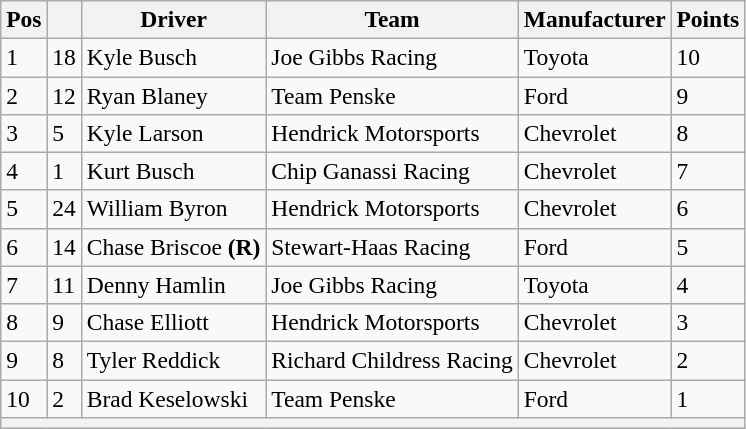<table class="wikitable" style="font-size:98%">
<tr>
<th>Pos</th>
<th></th>
<th>Driver</th>
<th>Team</th>
<th>Manufacturer</th>
<th>Points</th>
</tr>
<tr>
<td>1</td>
<td>18</td>
<td>Kyle Busch</td>
<td>Joe Gibbs Racing</td>
<td>Toyota</td>
<td>10</td>
</tr>
<tr>
<td>2</td>
<td>12</td>
<td>Ryan Blaney</td>
<td>Team Penske</td>
<td>Ford</td>
<td>9</td>
</tr>
<tr>
<td>3</td>
<td>5</td>
<td>Kyle Larson</td>
<td>Hendrick Motorsports</td>
<td>Chevrolet</td>
<td>8</td>
</tr>
<tr>
<td>4</td>
<td>1</td>
<td>Kurt Busch</td>
<td>Chip Ganassi Racing</td>
<td>Chevrolet</td>
<td>7</td>
</tr>
<tr>
<td>5</td>
<td>24</td>
<td>William Byron</td>
<td>Hendrick Motorsports</td>
<td>Chevrolet</td>
<td>6</td>
</tr>
<tr>
<td>6</td>
<td>14</td>
<td>Chase Briscoe <strong>(R)</strong></td>
<td>Stewart-Haas Racing</td>
<td>Ford</td>
<td>5</td>
</tr>
<tr>
<td>7</td>
<td>11</td>
<td>Denny Hamlin</td>
<td>Joe Gibbs Racing</td>
<td>Toyota</td>
<td>4</td>
</tr>
<tr>
<td>8</td>
<td>9</td>
<td>Chase Elliott</td>
<td>Hendrick Motorsports</td>
<td>Chevrolet</td>
<td>3</td>
</tr>
<tr>
<td>9</td>
<td>8</td>
<td>Tyler Reddick</td>
<td>Richard Childress Racing</td>
<td>Chevrolet</td>
<td>2</td>
</tr>
<tr>
<td>10</td>
<td>2</td>
<td>Brad Keselowski</td>
<td>Team Penske</td>
<td>Ford</td>
<td>1</td>
</tr>
<tr>
<th colspan="6"></th>
</tr>
</table>
